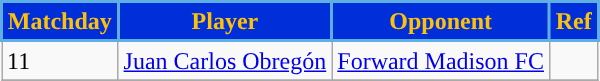<table class=wikitable>
<tr>
<th style="background:#002ED9; color:#FCC108; border:2px solid #5FAFE4;">Matchday</th>
<th style="background:#002ED9; color:#FCC108; border:2px solid #5FAFE4;">Player</th>
<th style="background:#002ED9; color:#FCC108; border:2px solid #5FAFE4;">Opponent</th>
<th style="background:#002ED9; color:#FCC108; border:2px solid #5FAFE4;">Ref</th>
</tr>
<tr>
<td>11</td>
<td> <a href='#'>Juan Carlos Obregón</a></td>
<td><a href='#'>Forward Madison FC</a></td>
<td></td>
</tr>
<tr>
</tr>
</table>
